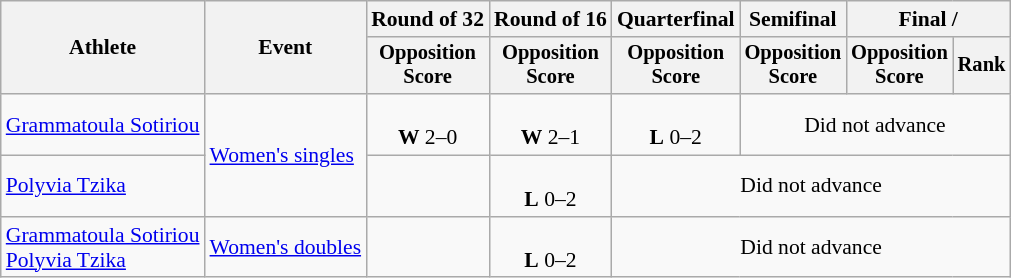<table class="wikitable" style="font-size:90%">
<tr>
<th rowspan=2>Athlete</th>
<th rowspan=2>Event</th>
<th>Round of 32</th>
<th>Round of 16</th>
<th>Quarterfinal</th>
<th>Semifinal</th>
<th colspan=2>Final / </th>
</tr>
<tr style="font-size:95%">
<th>Opposition<br>Score</th>
<th>Opposition<br>Score</th>
<th>Opposition<br>Score</th>
<th>Opposition<br>Score</th>
<th>Opposition<br>Score</th>
<th>Rank</th>
</tr>
<tr align=center>
<td align=left><a href='#'>Grammatoula Sotiriou</a></td>
<td align=left rowspan=2><a href='#'>Women's singles</a></td>
<td><br><strong>W</strong> 2–0</td>
<td><br><strong>W</strong> 2–1</td>
<td><br><strong>L</strong> 0–2</td>
<td colspan=3>Did not advance</td>
</tr>
<tr align=center>
<td align=left><a href='#'>Polyvia Tzika</a></td>
<td></td>
<td><br><strong>L</strong> 0–2</td>
<td colspan=4>Did not advance</td>
</tr>
<tr align=center>
<td align=left><a href='#'>Grammatoula Sotiriou</a><br><a href='#'>Polyvia Tzika</a></td>
<td align=left><a href='#'>Women's doubles</a></td>
<td></td>
<td><br><strong>L</strong> 0–2</td>
<td colspan=4>Did not advance</td>
</tr>
</table>
